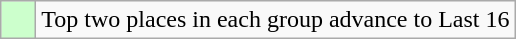<table class="wikitable">
<tr>
<td style="background: #ccffcc;">    </td>
<td>Top two places in each group advance to Last 16</td>
</tr>
</table>
